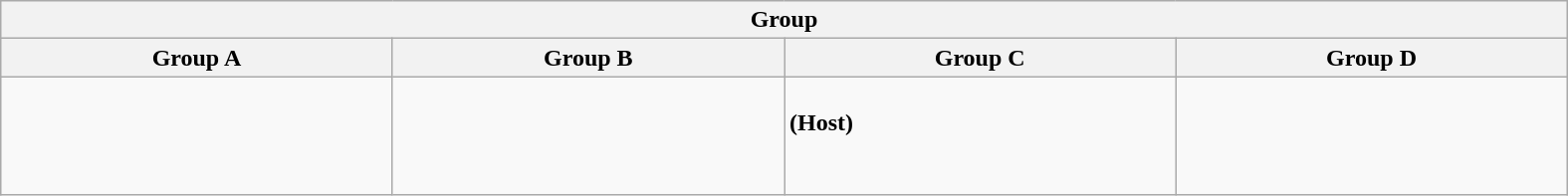<table class="wikitable" width=1050>
<tr>
<th colspan=4>Group</th>
</tr>
<tr>
<th width=25%>Group A</th>
<th width=25%>Group B</th>
<th width=25%>Group C</th>
<th width=25%>Group D</th>
</tr>
<tr>
<td><br><br>
<br>
<br>
</td>
<td><br> <br>
 <br>
 <br>
</td>
<td><br> <strong>(Host)</strong><br>
 <br>
 <br>
</td>
<td><br><br>
<br>
<br>
</td>
</tr>
</table>
